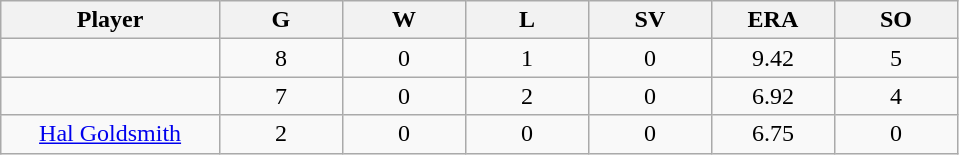<table class="wikitable sortable">
<tr>
<th bgcolor="#DDDDFF" width="16%">Player</th>
<th bgcolor="#DDDDFF" width="9%">G</th>
<th bgcolor="#DDDDFF" width="9%">W</th>
<th bgcolor="#DDDDFF" width="9%">L</th>
<th bgcolor="#DDDDFF" width="9%">SV</th>
<th bgcolor="#DDDDFF" width="9%">ERA</th>
<th bgcolor="#DDDDFF" width="9%">SO</th>
</tr>
<tr align="center">
<td></td>
<td>8</td>
<td>0</td>
<td>1</td>
<td>0</td>
<td>9.42</td>
<td>5</td>
</tr>
<tr align="center">
<td></td>
<td>7</td>
<td>0</td>
<td>2</td>
<td>0</td>
<td>6.92</td>
<td>4</td>
</tr>
<tr align="center">
<td><a href='#'>Hal Goldsmith</a></td>
<td>2</td>
<td>0</td>
<td>0</td>
<td>0</td>
<td>6.75</td>
<td>0</td>
</tr>
</table>
